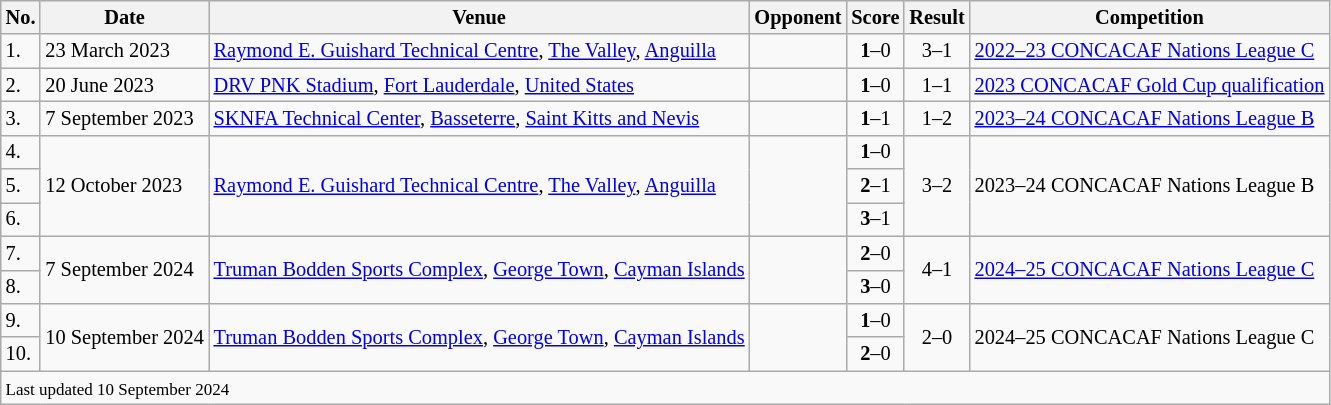<table class="wikitable" style="font-size:85%;">
<tr>
<th>No.</th>
<th>Date</th>
<th>Venue</th>
<th>Opponent</th>
<th>Score</th>
<th>Result</th>
<th>Competition</th>
</tr>
<tr>
<td>1.</td>
<td>23 March 2023</td>
<td><a href='#'>Raymond E. Guishard Technical Centre</a>, <a href='#'>The Valley</a>, <a href='#'>Anguilla</a></td>
<td></td>
<td align=center><strong>1</strong>–0</td>
<td align=center>3–1</td>
<td><a href='#'>2022–23 CONCACAF Nations League C</a></td>
</tr>
<tr>
<td>2.</td>
<td>20 June 2023</td>
<td><a href='#'>DRV PNK Stadium</a>, <a href='#'>Fort Lauderdale</a>, <a href='#'>United States</a></td>
<td></td>
<td align=center><strong>1</strong>–0</td>
<td align=center>1–1</td>
<td><a href='#'>2023 CONCACAF Gold Cup qualification</a></td>
</tr>
<tr>
<td>3.</td>
<td>7 September 2023</td>
<td><a href='#'>SKNFA Technical Center</a>, <a href='#'>Basseterre</a>, <a href='#'>Saint Kitts and Nevis</a></td>
<td></td>
<td align=center><strong>1</strong>–1</td>
<td align=center>1–2</td>
<td><a href='#'>2023–24 CONCACAF Nations League B</a></td>
</tr>
<tr>
<td>4.</td>
<td rowspan=3>12 October 2023</td>
<td rowspan=3><a href='#'>Raymond E. Guishard Technical Centre</a>, <a href='#'>The Valley</a>, <a href='#'>Anguilla</a></td>
<td rowspan=3></td>
<td align=center><strong>1</strong>–0</td>
<td align=center rowspan=3>3–2</td>
<td rowspan=3>2023–24 CONCACAF Nations League B</td>
</tr>
<tr>
<td>5.</td>
<td align=center><strong>2</strong>–1</td>
</tr>
<tr>
<td>6.</td>
<td align=center><strong>3</strong>–1</td>
</tr>
<tr>
<td>7.</td>
<td rowspan=2>7 September 2024</td>
<td rowspan=2><a href='#'>Truman Bodden Sports Complex</a>, <a href='#'>George Town</a>, <a href='#'>Cayman Islands</a></td>
<td rowspan=2></td>
<td align=center><strong>2</strong>–0</td>
<td align=center rowspan=2>4–1</td>
<td rowspan=2><a href='#'>2024–25 CONCACAF Nations League C</a></td>
</tr>
<tr>
<td>8.</td>
<td align=center><strong>3</strong>–0</td>
</tr>
<tr>
<td>9.</td>
<td rowspan=2>10 September 2024</td>
<td rowspan=2><a href='#'>Truman Bodden Sports Complex</a>, <a href='#'>George Town</a>, <a href='#'>Cayman Islands</a></td>
<td rowspan=2></td>
<td align=center><strong>1</strong>–0</td>
<td align=center rowspan=2>2–0</td>
<td rowspan=2>2024–25 CONCACAF Nations League C</td>
</tr>
<tr>
<td>10.</td>
<td align=center><strong>2</strong>–0</td>
</tr>
<tr>
<td colspan="7"><small>Last updated 10 September 2024</small></td>
</tr>
</table>
